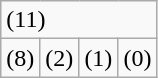<table class="wikitable">
<tr>
<td colspan="4"> (11)</td>
</tr>
<tr>
<td> (8)</td>
<td> (2)</td>
<td> (1)</td>
<td> (0)</td>
</tr>
</table>
